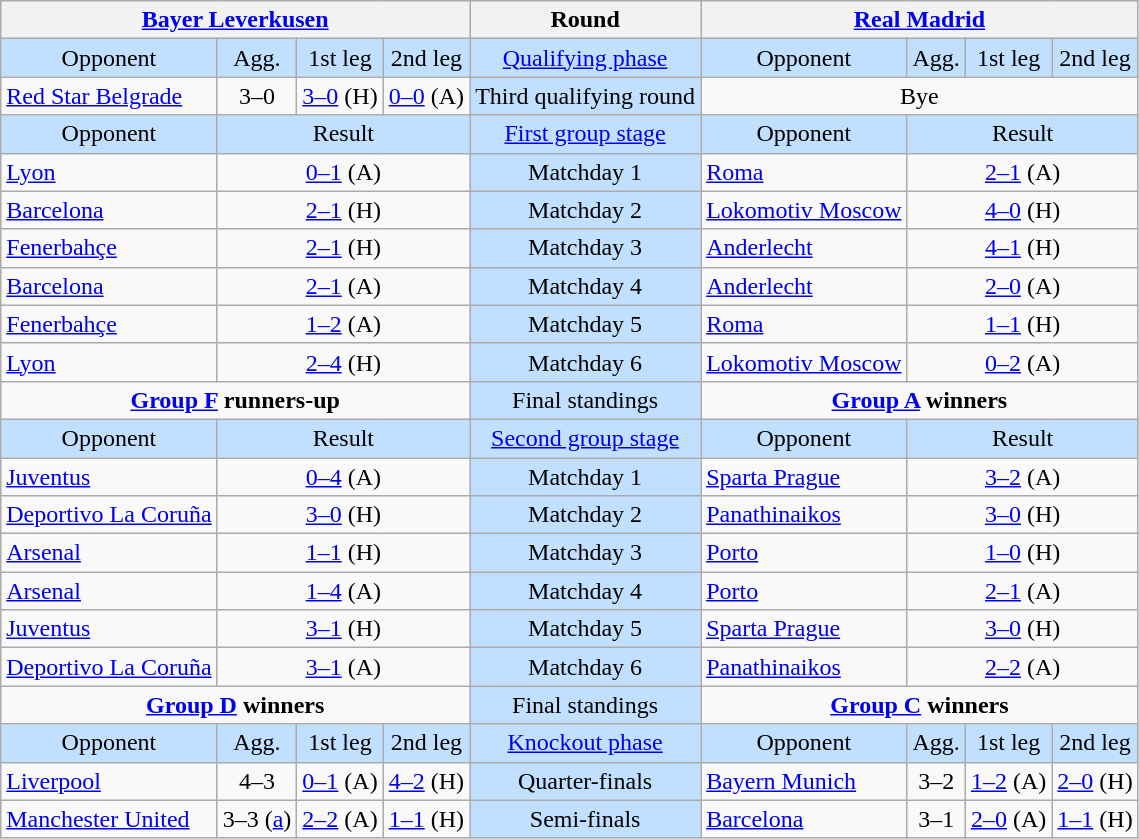<table class="wikitable" style="text-align:center">
<tr>
<th colspan=4> <a href='#'>Bayer Leverkusen</a></th>
<th>Round</th>
<th colspan=4> <a href='#'>Real Madrid</a></th>
</tr>
<tr style="background:#c1e0ff">
<td>Opponent</td>
<td>Agg.</td>
<td>1st leg</td>
<td>2nd leg</td>
<td><a href='#'>Qualifying phase</a></td>
<td>Opponent</td>
<td>Agg.</td>
<td>1st leg</td>
<td>2nd leg</td>
</tr>
<tr>
<td align=left> <a href='#'>Red Star Belgrade</a></td>
<td>3–0</td>
<td><a href='#'>3–0</a> (H)</td>
<td><a href='#'>0–0</a> (A)</td>
<td style="background:#c1e0ff">Third qualifying round</td>
<td colspan=4>Bye</td>
</tr>
<tr style="background:#c1e0ff">
<td>Opponent</td>
<td colspan=3>Result</td>
<td><a href='#'>First group stage</a></td>
<td>Opponent</td>
<td colspan=3>Result</td>
</tr>
<tr>
<td align=left> <a href='#'>Lyon</a></td>
<td colspan=3><a href='#'>0–1</a> (A)</td>
<td style="background:#c1e0ff;">Matchday 1</td>
<td align=left> <a href='#'>Roma</a></td>
<td colspan=3><a href='#'>2–1</a> (A)</td>
</tr>
<tr>
<td align=left> <a href='#'>Barcelona</a></td>
<td colspan=3><a href='#'>2–1</a> (H)</td>
<td style="background:#c1e0ff;">Matchday 2</td>
<td align=left> <a href='#'>Lokomotiv Moscow</a></td>
<td colspan=3><a href='#'>4–0</a> (H)</td>
</tr>
<tr>
<td align=left> <a href='#'>Fenerbahçe</a></td>
<td colspan=3><a href='#'>2–1</a> (H)</td>
<td style="background:#c1e0ff;">Matchday 3</td>
<td align=left> <a href='#'>Anderlecht</a></td>
<td colspan=3><a href='#'>4–1</a> (H)</td>
</tr>
<tr>
<td align=left> <a href='#'>Barcelona</a></td>
<td colspan=3><a href='#'>2–1</a> (A)</td>
<td style="background:#c1e0ff;">Matchday 4</td>
<td align=left> <a href='#'>Anderlecht</a></td>
<td colspan=3><a href='#'>2–0</a> (A)</td>
</tr>
<tr>
<td align=left> <a href='#'>Fenerbahçe</a></td>
<td colspan=3><a href='#'>1–2</a> (A)</td>
<td style="background:#c1e0ff;">Matchday 5</td>
<td align=left> <a href='#'>Roma</a></td>
<td colspan=3><a href='#'>1–1</a> (H)</td>
</tr>
<tr>
<td align=left> <a href='#'>Lyon</a></td>
<td colspan=3><a href='#'>2–4</a> (H)</td>
<td style="background:#c1e0ff;">Matchday 6</td>
<td align=left> <a href='#'>Lokomotiv Moscow</a></td>
<td colspan=3><a href='#'>0–2</a> (A)</td>
</tr>
<tr>
<td colspan="4" style="text-align:center; vertical-align:top;"><strong><a href='#'>Group F</a> runners-up</strong><br></td>
<td style="background:#c1e0ff;">Final standings</td>
<td colspan="4" style="text-align:center; vertical-align:top;"><strong><a href='#'>Group A</a> winners</strong><br></td>
</tr>
<tr style="background:#c1e0ff;">
<td>Opponent</td>
<td colspan=3>Result</td>
<td><a href='#'>Second group stage</a></td>
<td>Opponent</td>
<td colspan=3>Result</td>
</tr>
<tr>
<td align=left> <a href='#'>Juventus</a></td>
<td colspan=3><a href='#'>0–4</a> (A)</td>
<td style="background:#c1e0ff;">Matchday 1</td>
<td align=left> <a href='#'>Sparta Prague</a></td>
<td colspan=3><a href='#'>3–2</a> (A)</td>
</tr>
<tr>
<td align=left> <a href='#'>Deportivo La Coruña</a></td>
<td colspan=3><a href='#'>3–0</a> (H)</td>
<td style="background:#c1e0ff;">Matchday 2</td>
<td align=left> <a href='#'>Panathinaikos</a></td>
<td colspan=3><a href='#'>3–0</a> (H)</td>
</tr>
<tr>
<td align=left> <a href='#'>Arsenal</a></td>
<td colspan=3><a href='#'>1–1</a> (H)</td>
<td style="background:#c1e0ff;">Matchday 3</td>
<td align=left> <a href='#'>Porto</a></td>
<td colspan=3><a href='#'>1–0</a> (H)</td>
</tr>
<tr>
<td align=left> <a href='#'>Arsenal</a></td>
<td colspan=3><a href='#'>1–4</a> (A)</td>
<td style="background:#c1e0ff;">Matchday 4</td>
<td align=left> <a href='#'>Porto</a></td>
<td colspan=3><a href='#'>2–1</a> (A)</td>
</tr>
<tr>
<td align=left> <a href='#'>Juventus</a></td>
<td colspan=3><a href='#'>3–1</a> (H)</td>
<td style="background:#c1e0ff;">Matchday 5</td>
<td align=left> <a href='#'>Sparta Prague</a></td>
<td colspan=3><a href='#'>3–0</a> (H)</td>
</tr>
<tr>
<td align=left> <a href='#'>Deportivo La Coruña</a></td>
<td colspan=3><a href='#'>3–1</a> (A)</td>
<td style="background:#c1e0ff;">Matchday 6</td>
<td align=left> <a href='#'>Panathinaikos</a></td>
<td colspan=3><a href='#'>2–2</a> (A)</td>
</tr>
<tr>
<td colspan="4" style="text-align:center; vertical-align:top;"><strong><a href='#'>Group D</a> winners</strong><br></td>
<td style="background:#c1e0ff;">Final standings</td>
<td colspan="4" style="text-align:center; vertical-align:top;"><strong><a href='#'>Group C</a> winners</strong><br></td>
</tr>
<tr style="background:#c1e0ff;">
<td>Opponent</td>
<td>Agg.</td>
<td>1st leg</td>
<td>2nd leg</td>
<td><a href='#'>Knockout phase</a></td>
<td>Opponent</td>
<td>Agg.</td>
<td>1st leg</td>
<td>2nd leg</td>
</tr>
<tr>
<td align=left> <a href='#'>Liverpool</a></td>
<td>4–3</td>
<td><a href='#'>0–1</a> (A)</td>
<td><a href='#'>4–2</a> (H)</td>
<td style="background:#c1e0ff;">Quarter-finals</td>
<td align=left> <a href='#'>Bayern Munich</a></td>
<td>3–2</td>
<td><a href='#'>1–2</a> (A)</td>
<td><a href='#'>2–0</a> (H)</td>
</tr>
<tr>
<td align=left> <a href='#'>Manchester United</a></td>
<td>3–3 (<a href='#'>a</a>)</td>
<td><a href='#'>2–2</a> (A)</td>
<td><a href='#'>1–1</a> (H)</td>
<td style="background:#c1e0ff;">Semi-finals</td>
<td align=left> <a href='#'>Barcelona</a></td>
<td>3–1</td>
<td><a href='#'>2–0</a> (A)</td>
<td><a href='#'>1–1</a> (H)</td>
</tr>
</table>
